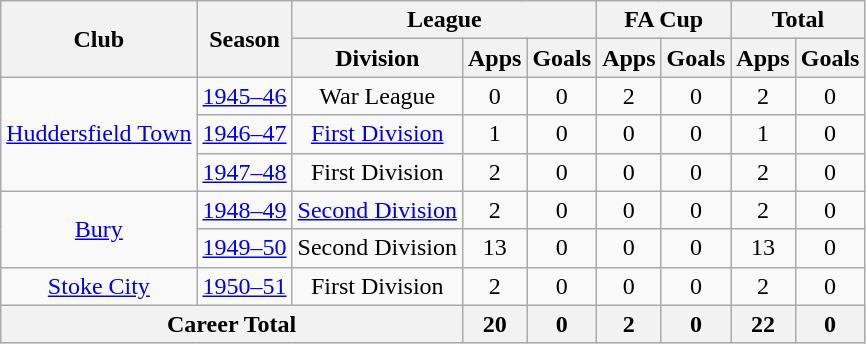<table class="wikitable" style="text-align: center;">
<tr>
<th rowspan="2">Club</th>
<th rowspan="2">Season</th>
<th colspan="3">League</th>
<th colspan="2">FA Cup</th>
<th colspan="2">Total</th>
</tr>
<tr>
<th>Division</th>
<th>Apps</th>
<th>Goals</th>
<th>Apps</th>
<th>Goals</th>
<th>Apps</th>
<th>Goals</th>
</tr>
<tr>
<td rowspan="3"><a href='#'>Huddersfield Town</a></td>
<td><a href='#'>1945–46</a></td>
<td>War League</td>
<td>0</td>
<td>0</td>
<td>2</td>
<td>0</td>
<td>2</td>
<td>0</td>
</tr>
<tr>
<td><a href='#'>1946–47</a></td>
<td><a href='#'>First Division</a></td>
<td>1</td>
<td>0</td>
<td>0</td>
<td>0</td>
<td>1</td>
<td>0</td>
</tr>
<tr>
<td><a href='#'>1947–48</a></td>
<td>First Division</td>
<td>2</td>
<td>0</td>
<td>0</td>
<td>0</td>
<td>2</td>
<td>0</td>
</tr>
<tr>
<td rowspan="2"><a href='#'>Bury</a></td>
<td><a href='#'>1948–49</a></td>
<td><a href='#'>Second Division</a></td>
<td>2</td>
<td>0</td>
<td>0</td>
<td>0</td>
<td>2</td>
<td>0</td>
</tr>
<tr>
<td><a href='#'>1949–50</a></td>
<td>Second Division</td>
<td>13</td>
<td>0</td>
<td>0</td>
<td>0</td>
<td>13</td>
<td>0</td>
</tr>
<tr>
<td><a href='#'>Stoke City</a></td>
<td><a href='#'>1950–51</a></td>
<td>First Division</td>
<td>2</td>
<td>0</td>
<td>0</td>
<td>0</td>
<td>2</td>
<td>0</td>
</tr>
<tr>
<th colspan="3">Career Total</th>
<th>20</th>
<th>0</th>
<th>2</th>
<th>0</th>
<th>22</th>
<th>0</th>
</tr>
</table>
